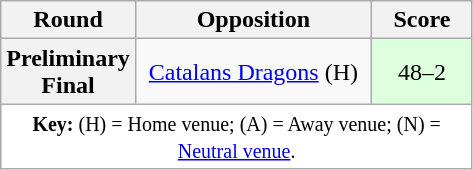<table class="wikitable plainrowheaders" style="text-align:center;margin-left:1em;">
<tr>
<th width="25">Round</th>
<th width="150">Opposition</th>
<th width="60">Score</th>
</tr>
<tr>
<th scope=row style="text-align:center">Preliminary Final</th>
<td> <a href='#'>Catalans Dragons</a> (H)</td>
<td bgcolor=DDFFDD>48–2</td>
</tr>
<tr>
<td colspan="3" style="background-color:white;"><small><strong>Key:</strong> (H) = Home venue; (A) = Away venue; (N) = <a href='#'>Neutral venue</a>.</small></td>
</tr>
</table>
